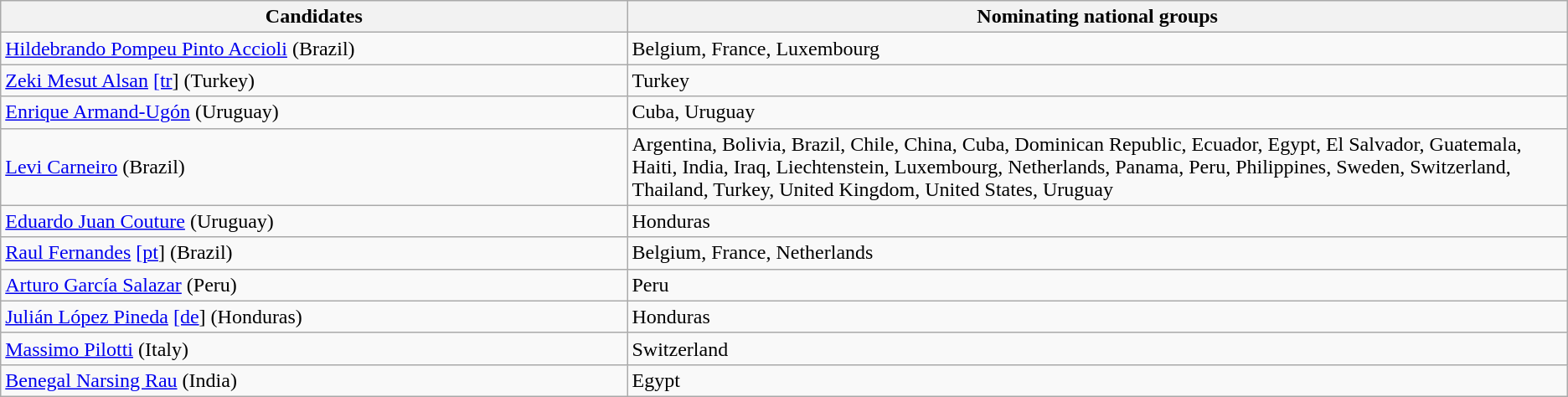<table class="wikitable sortable">
<tr>
<th>Candidates</th>
<th width=60%>Nominating national groups</th>
</tr>
<tr>
<td> <a href='#'>Hildebrando Pompeu Pinto Accioli</a> (Brazil)</td>
<td>Belgium, France, Luxembourg</td>
</tr>
<tr>
<td> <a href='#'>Zeki Mesut Alsan</a> <a href='#'>[tr</a>] (Turkey)</td>
<td>Turkey</td>
</tr>
<tr>
<td> <a href='#'>Enrique Armand-Ugón</a> (Uruguay)</td>
<td>Cuba, Uruguay</td>
</tr>
<tr>
<td> <a href='#'>Levi Carneiro</a> (Brazil)</td>
<td>Argentina, Bolivia, Brazil, Chile, China, Cuba, Dominican Republic, Ecuador, Egypt, El Salvador, Guatemala, Haiti, India, Iraq, Liechtenstein, Luxembourg, Netherlands, Panama, Peru, Philippines, Sweden, Switzerland, Thailand, Turkey, United Kingdom, United States, Uruguay</td>
</tr>
<tr>
<td> <a href='#'>Eduardo Juan Couture</a> (Uruguay)</td>
<td>Honduras</td>
</tr>
<tr>
<td> <a href='#'>Raul Fernandes</a> <a href='#'>[pt</a>] (Brazil)</td>
<td>Belgium, France, Netherlands</td>
</tr>
<tr>
<td> <a href='#'>Arturo García Salazar</a> (Peru)</td>
<td>Peru</td>
</tr>
<tr>
<td> <a href='#'>Julián López Pineda</a> <a href='#'>[de</a>] (Honduras)</td>
<td>Honduras</td>
</tr>
<tr>
<td> <a href='#'>Massimo Pilotti</a> (Italy)</td>
<td>Switzerland</td>
</tr>
<tr>
<td> <a href='#'>Benegal Narsing Rau</a> (India)</td>
<td>Egypt</td>
</tr>
</table>
